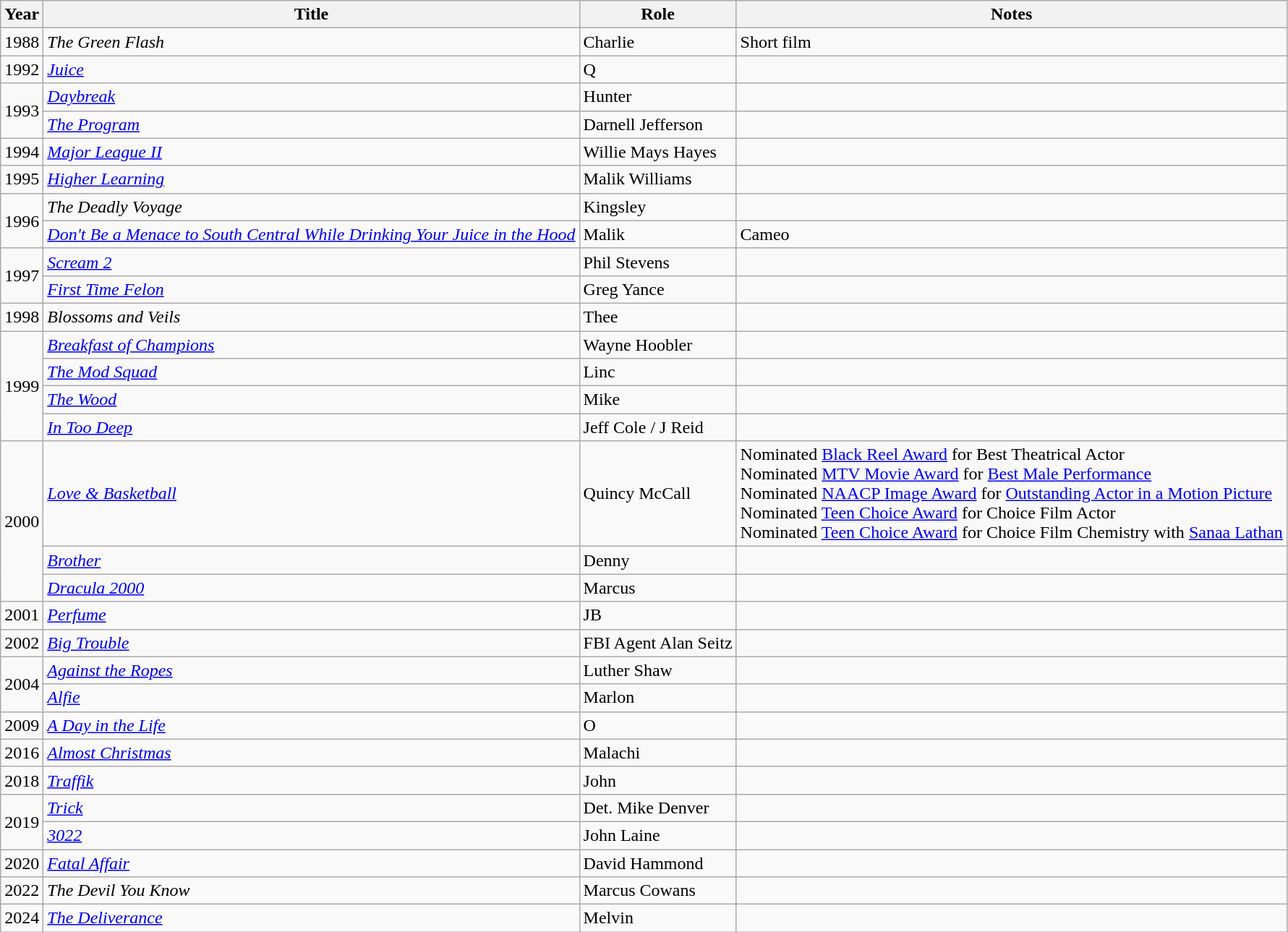<table class="wikitable sortable">
<tr>
<th>Year</th>
<th>Title</th>
<th>Role</th>
<th>Notes</th>
</tr>
<tr>
<td>1988</td>
<td><em>The Green Flash</em></td>
<td>Charlie</td>
<td>Short film</td>
</tr>
<tr>
<td>1992</td>
<td><em><a href='#'>Juice</a></em></td>
<td>Q</td>
<td></td>
</tr>
<tr>
<td rowspan="2">1993</td>
<td><em><a href='#'>Daybreak</a></em></td>
<td>Hunter</td>
<td></td>
</tr>
<tr>
<td><em><a href='#'>The Program</a></em></td>
<td>Darnell Jefferson</td>
<td></td>
</tr>
<tr>
<td>1994</td>
<td><em><a href='#'>Major League II</a></em></td>
<td>Willie Mays Hayes</td>
<td></td>
</tr>
<tr>
<td>1995</td>
<td><em><a href='#'>Higher Learning</a></em></td>
<td>Malik Williams</td>
<td></td>
</tr>
<tr>
<td rowspan="2">1996</td>
<td><em>The Deadly Voyage</em></td>
<td>Kingsley</td>
<td></td>
</tr>
<tr>
<td><em><a href='#'>Don't Be a Menace to South Central While Drinking Your Juice in the Hood</a></em></td>
<td>Malik</td>
<td>Cameo</td>
</tr>
<tr>
<td rowspan="2">1997</td>
<td><em><a href='#'>Scream 2</a></em></td>
<td>Phil Stevens</td>
<td></td>
</tr>
<tr>
<td><em><a href='#'>First Time Felon</a></em></td>
<td>Greg Yance</td>
<td></td>
</tr>
<tr>
<td>1998</td>
<td><em>Blossoms and Veils</em></td>
<td>Thee</td>
<td></td>
</tr>
<tr>
<td rowspan="4">1999</td>
<td><em><a href='#'>Breakfast of Champions</a></em></td>
<td>Wayne Hoobler</td>
<td></td>
</tr>
<tr>
<td><em><a href='#'>The Mod Squad</a></em></td>
<td>Linc</td>
<td></td>
</tr>
<tr>
<td><em><a href='#'>The Wood</a></em></td>
<td>Mike</td>
<td></td>
</tr>
<tr>
<td><em><a href='#'>In Too Deep</a></em></td>
<td>Jeff Cole / J Reid</td>
<td></td>
</tr>
<tr>
<td rowspan="3">2000</td>
<td><em><a href='#'>Love & Basketball</a></em></td>
<td>Quincy McCall</td>
<td>Nominated  <a href='#'>Black Reel Award</a> for Best Theatrical Actor<br>Nominated  <a href='#'>MTV Movie Award</a> for <a href='#'>Best Male Performance</a><br>Nominated  <a href='#'>NAACP Image Award</a> for <a href='#'>Outstanding Actor in a Motion Picture</a><br>Nominated  <a href='#'>Teen Choice Award</a> for Choice Film Actor<br>Nominated  <a href='#'>Teen Choice Award</a> for Choice Film Chemistry with <a href='#'>Sanaa Lathan</a></td>
</tr>
<tr>
<td><em><a href='#'>Brother</a></em></td>
<td>Denny</td>
<td></td>
</tr>
<tr>
<td><em><a href='#'>Dracula 2000</a></em></td>
<td>Marcus</td>
<td></td>
</tr>
<tr>
<td>2001</td>
<td><em><a href='#'>Perfume</a></em></td>
<td>JB</td>
<td></td>
</tr>
<tr>
<td>2002</td>
<td><em><a href='#'>Big Trouble</a></em></td>
<td>FBI Agent Alan Seitz</td>
<td></td>
</tr>
<tr>
<td rowspan="2">2004</td>
<td><em><a href='#'>Against the Ropes</a></em></td>
<td>Luther Shaw</td>
<td></td>
</tr>
<tr>
<td><em><a href='#'>Alfie</a></em></td>
<td>Marlon</td>
<td></td>
</tr>
<tr>
<td>2009</td>
<td><em><a href='#'>A Day in the Life</a></em></td>
<td>O</td>
<td></td>
</tr>
<tr>
<td>2016</td>
<td><em><a href='#'>Almost Christmas</a></em></td>
<td>Malachi</td>
<td></td>
</tr>
<tr>
<td>2018</td>
<td><em><a href='#'>Traffik</a></em></td>
<td>John</td>
<td></td>
</tr>
<tr>
<td rowspan="2">2019</td>
<td><em><a href='#'>Trick</a></em></td>
<td>Det. Mike Denver</td>
<td></td>
</tr>
<tr>
<td><em><a href='#'>3022</a></em></td>
<td>John Laine</td>
<td></td>
</tr>
<tr>
<td>2020</td>
<td><em><a href='#'>Fatal Affair</a></em></td>
<td>David Hammond</td>
<td></td>
</tr>
<tr>
<td>2022</td>
<td><em>The Devil You Know</em></td>
<td>Marcus Cowans</td>
<td></td>
</tr>
<tr>
<td>2024</td>
<td><em><a href='#'>The Deliverance</a></em></td>
<td>Melvin</td>
<td></td>
</tr>
</table>
